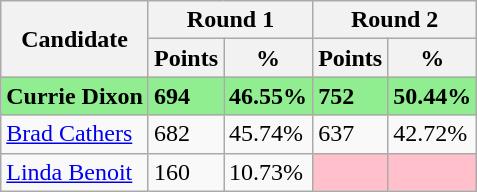<table class="wikitable">
<tr>
<th rowspan="2">Candidate</th>
<th colspan="2">Round 1</th>
<th colspan="2">Round 2</th>
</tr>
<tr>
<th>Points</th>
<th>%</th>
<th>Points</th>
<th>%</th>
</tr>
<tr style="background:lightgreen;">
<td><strong>Currie Dixon</strong></td>
<td><strong>694</strong></td>
<td><strong>46.55%</strong></td>
<td><strong>752</strong></td>
<td><strong>50.44%</strong></td>
</tr>
<tr>
<td><a href='#'>Brad Cathers</a></td>
<td>682</td>
<td>45.74%</td>
<td>637</td>
<td>42.72%</td>
</tr>
<tr>
<td><a href='#'>Linda Benoit</a></td>
<td>160</td>
<td>10.73%</td>
<td style="background:pink;"></td>
<td style="background:pink;"></td>
</tr>
</table>
